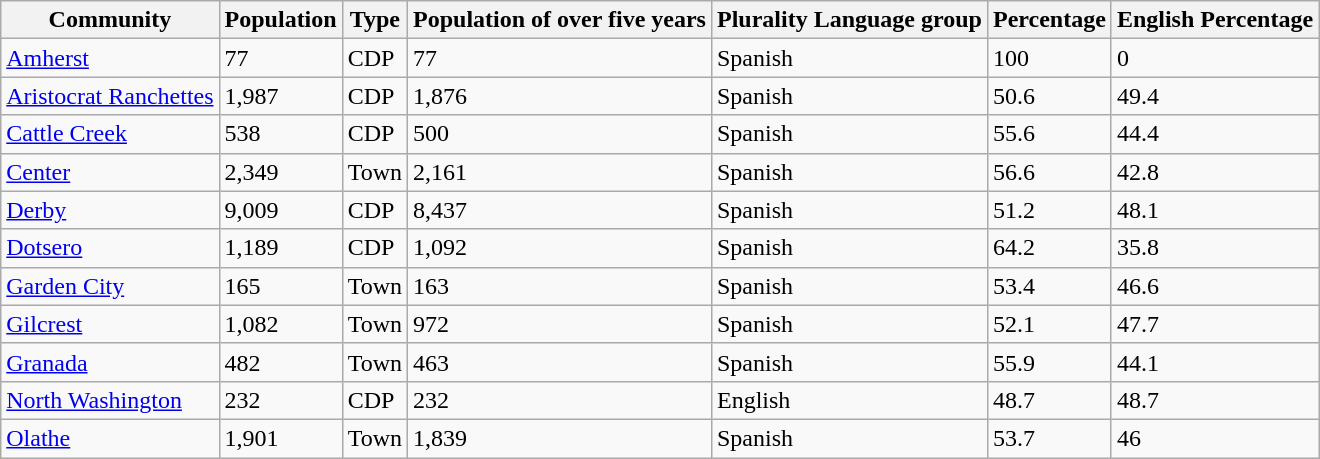<table class="wikitable sortable">
<tr>
<th>Community</th>
<th>Population</th>
<th>Type</th>
<th>Population of over five years</th>
<th>Plurality Language group</th>
<th>Percentage</th>
<th>English Percentage</th>
</tr>
<tr>
<td><a href='#'>Amherst</a></td>
<td>77</td>
<td>CDP</td>
<td>77</td>
<td>Spanish</td>
<td>100</td>
<td>0</td>
</tr>
<tr>
<td><a href='#'>Aristocrat Ranchettes</a></td>
<td>1,987</td>
<td>CDP</td>
<td>1,876</td>
<td>Spanish</td>
<td>50.6</td>
<td>49.4</td>
</tr>
<tr>
<td><a href='#'>Cattle Creek</a></td>
<td>538</td>
<td>CDP</td>
<td>500</td>
<td>Spanish</td>
<td>55.6</td>
<td>44.4</td>
</tr>
<tr>
<td><a href='#'>Center</a></td>
<td>2,349</td>
<td>Town</td>
<td>2,161</td>
<td>Spanish</td>
<td>56.6</td>
<td>42.8</td>
</tr>
<tr>
<td><a href='#'>Derby</a></td>
<td>9,009</td>
<td>CDP</td>
<td>8,437</td>
<td>Spanish</td>
<td>51.2</td>
<td>48.1</td>
</tr>
<tr>
<td><a href='#'>Dotsero</a></td>
<td>1,189</td>
<td>CDP</td>
<td>1,092</td>
<td>Spanish</td>
<td>64.2</td>
<td>35.8</td>
</tr>
<tr>
<td><a href='#'>Garden City</a></td>
<td>165</td>
<td>Town</td>
<td>163</td>
<td>Spanish</td>
<td>53.4</td>
<td>46.6</td>
</tr>
<tr>
<td><a href='#'>Gilcrest</a></td>
<td>1,082</td>
<td>Town</td>
<td>972</td>
<td>Spanish</td>
<td>52.1</td>
<td>47.7</td>
</tr>
<tr>
<td><a href='#'>Granada</a></td>
<td>482</td>
<td>Town</td>
<td>463</td>
<td>Spanish</td>
<td>55.9</td>
<td>44.1</td>
</tr>
<tr>
<td><a href='#'>North Washington</a></td>
<td>232</td>
<td>CDP</td>
<td>232</td>
<td>English</td>
<td>48.7</td>
<td>48.7</td>
</tr>
<tr>
<td><a href='#'>Olathe</a></td>
<td>1,901</td>
<td>Town</td>
<td>1,839</td>
<td>Spanish</td>
<td>53.7</td>
<td>46</td>
</tr>
</table>
